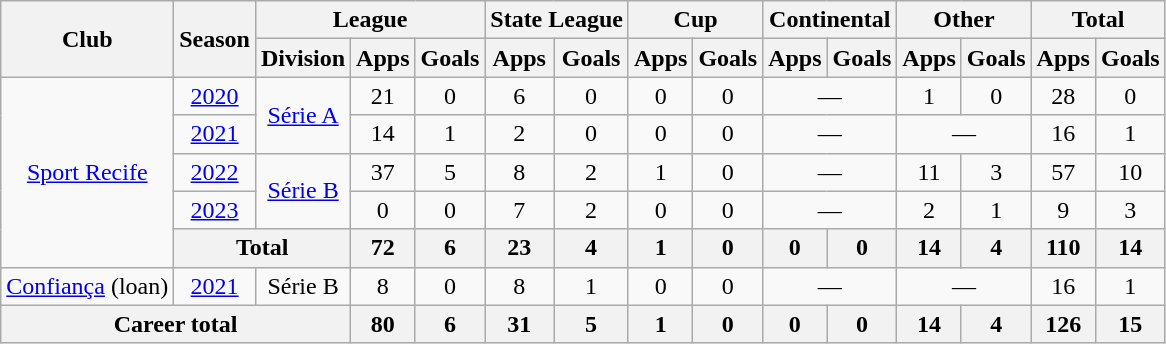<table class="wikitable" style="text-align: center;">
<tr>
<th rowspan="2">Club</th>
<th rowspan="2">Season</th>
<th colspan="3">League</th>
<th colspan="2">State League</th>
<th colspan="2">Cup</th>
<th colspan="2">Continental</th>
<th colspan="2">Other</th>
<th colspan="2">Total</th>
</tr>
<tr>
<th>Division</th>
<th>Apps</th>
<th>Goals</th>
<th>Apps</th>
<th>Goals</th>
<th>Apps</th>
<th>Goals</th>
<th>Apps</th>
<th>Goals</th>
<th>Apps</th>
<th>Goals</th>
<th>Apps</th>
<th>Goals</th>
</tr>
<tr>
<td rowspan="5" valign="center"><a href='#'>Sport Recife</a></td>
<td><a href='#'>2020</a></td>
<td rowspan="2"><a href='#'>Série A</a></td>
<td>21</td>
<td>0</td>
<td>6</td>
<td>0</td>
<td>0</td>
<td>0</td>
<td colspan="2">—</td>
<td>1</td>
<td>0</td>
<td>28</td>
<td>0</td>
</tr>
<tr>
<td><a href='#'>2021</a></td>
<td>14</td>
<td>1</td>
<td>2</td>
<td>0</td>
<td>0</td>
<td>0</td>
<td colspan="2">—</td>
<td colspan="2">—</td>
<td>16</td>
<td>1</td>
</tr>
<tr>
<td><a href='#'>2022</a></td>
<td rowspan="2"><a href='#'>Série B</a></td>
<td>37</td>
<td>5</td>
<td>8</td>
<td>2</td>
<td>1</td>
<td>0</td>
<td colspan="2">—</td>
<td>11</td>
<td>3</td>
<td>57</td>
<td>10</td>
</tr>
<tr>
<td><a href='#'>2023</a></td>
<td>0</td>
<td>0</td>
<td>7</td>
<td>2</td>
<td>0</td>
<td>0</td>
<td colspan="2">—</td>
<td>2</td>
<td>1</td>
<td>9</td>
<td>3</td>
</tr>
<tr>
<th colspan="2">Total</th>
<th>72</th>
<th>6</th>
<th>23</th>
<th>4</th>
<th>1</th>
<th>0</th>
<th>0</th>
<th>0</th>
<th>14</th>
<th>4</th>
<th>110</th>
<th>14</th>
</tr>
<tr>
<td valign="center"><a href='#'>Confiança</a> (loan)</td>
<td><a href='#'>2021</a></td>
<td>Série B</td>
<td>8</td>
<td>0</td>
<td>8</td>
<td>1</td>
<td>0</td>
<td>0</td>
<td colspan="2">—</td>
<td colspan="2">—</td>
<td>16</td>
<td>1</td>
</tr>
<tr>
<th colspan="3"><strong>Career total</strong></th>
<th>80</th>
<th>6</th>
<th>31</th>
<th>5</th>
<th>1</th>
<th>0</th>
<th>0</th>
<th>0</th>
<th>14</th>
<th>4</th>
<th>126</th>
<th>15</th>
</tr>
</table>
